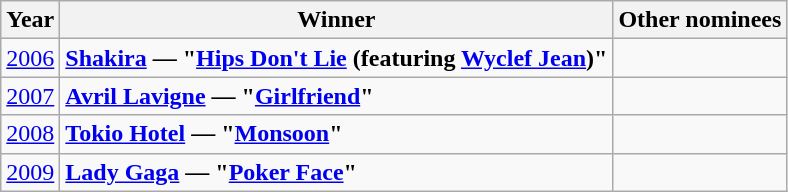<table class="wikitable">
<tr>
<th>Year</th>
<th>Winner</th>
<th>Other nominees</th>
</tr>
<tr>
<td><a href='#'>2006</a></td>
<td><strong><a href='#'>Shakira</a> — "<a href='#'>Hips Don't Lie</a> (featuring <a href='#'>Wyclef Jean</a>)"</strong></td>
<td></td>
</tr>
<tr>
<td><a href='#'>2007</a></td>
<td><strong><a href='#'>Avril Lavigne</a> — "<a href='#'>Girlfriend</a>"</strong></td>
<td></td>
</tr>
<tr>
<td><a href='#'>2008</a></td>
<td><strong><a href='#'>Tokio Hotel</a> — "<a href='#'>Monsoon</a>"</strong></td>
<td></td>
</tr>
<tr>
<td><a href='#'>2009</a></td>
<td><strong><a href='#'>Lady Gaga</a> — "<a href='#'>Poker Face</a>"</strong></td>
<td></td>
</tr>
</table>
